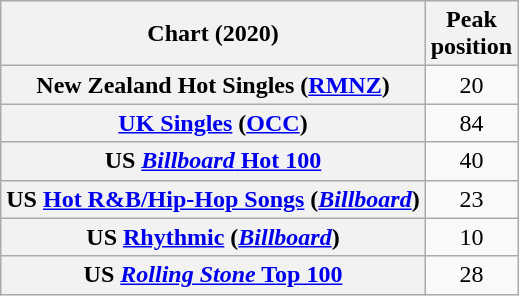<table class="wikitable sortable plainrowheaders" style="text-align:center">
<tr>
<th scope="col">Chart (2020)</th>
<th scope="col">Peak<br>position</th>
</tr>
<tr>
<th scope="row">New Zealand Hot Singles (<a href='#'>RMNZ</a>)</th>
<td>20</td>
</tr>
<tr>
<th scope="row"><a href='#'>UK Singles</a> (<a href='#'>OCC</a>)</th>
<td>84</td>
</tr>
<tr>
<th scope="row">US <a href='#'><em>Billboard</em> Hot 100</a></th>
<td>40</td>
</tr>
<tr>
<th scope="row">US <a href='#'>Hot R&B/Hip-Hop Songs</a> (<a href='#'><em>Billboard</em></a>)</th>
<td>23</td>
</tr>
<tr>
<th scope="row">US <a href='#'>Rhythmic</a> (<a href='#'><em>Billboard</em></a>)</th>
<td>10</td>
</tr>
<tr>
<th scope="row">US <a href='#'><em>Rolling Stone</em> Top 100</a></th>
<td>28</td>
</tr>
</table>
